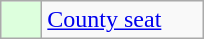<table class="wikitable">
<tr>
<td width="20" style="background-color:#DDFFDD"></td>
<td width="100"><a href='#'>County seat</a></td>
</tr>
</table>
